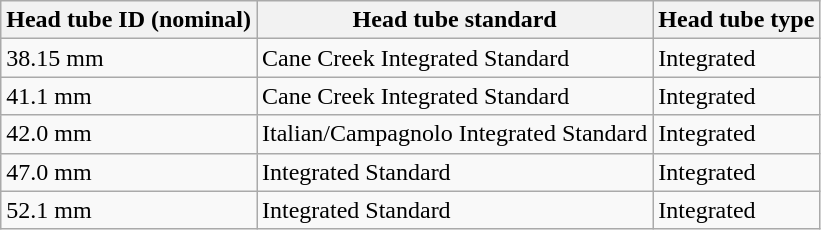<table class="wikitable">
<tr>
<th>Head tube ID (nominal)</th>
<th>Head tube standard</th>
<th>Head tube type</th>
</tr>
<tr>
<td>38.15 mm</td>
<td> Cane Creek Integrated Standard</td>
<td>Integrated</td>
</tr>
<tr>
<td>41.1 mm</td>
<td> Cane Creek Integrated Standard</td>
<td>Integrated</td>
</tr>
<tr>
<td>42.0 mm</td>
<td> Italian/Campagnolo Integrated Standard</td>
<td>Integrated</td>
</tr>
<tr>
<td>47.0 mm</td>
<td> Integrated Standard</td>
<td>Integrated</td>
</tr>
<tr>
<td>52.1 mm</td>
<td> Integrated Standard</td>
<td>Integrated</td>
</tr>
</table>
